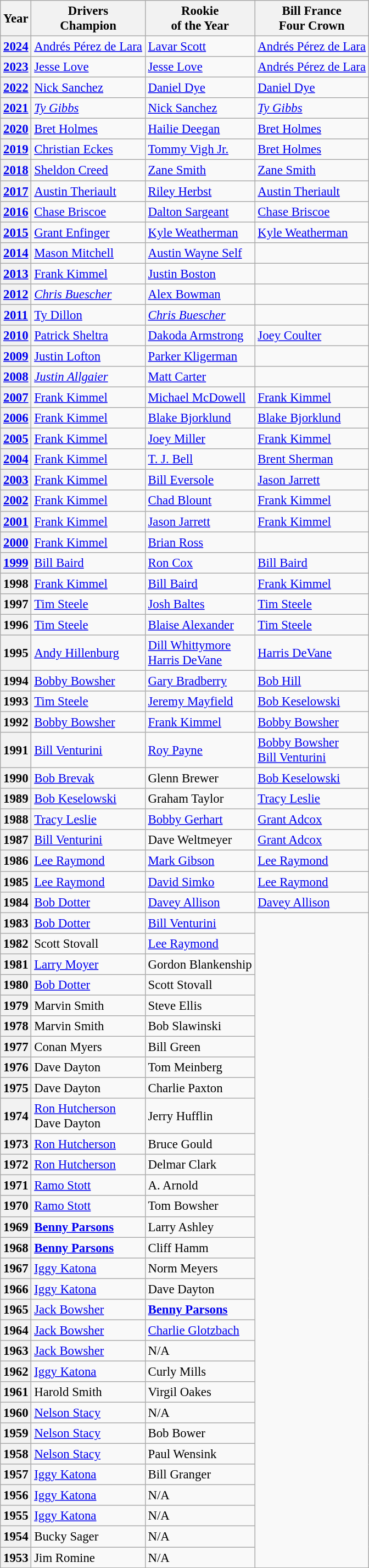<table class="wikitable sortable" style="font-size: 95%;">
<tr>
<th>Year</th>
<th>Drivers<br>Champion</th>
<th>Rookie<br>of the Year</th>
<th>Bill France<br>Four Crown</th>
</tr>
<tr>
<th><a href='#'>2024</a></th>
<td><a href='#'>Andrés Pérez de Lara</a></td>
<td><a href='#'>Lavar Scott</a></td>
<td><a href='#'>Andrés Pérez de Lara</a></td>
</tr>
<tr>
<th><a href='#'>2023</a></th>
<td><a href='#'>Jesse Love</a></td>
<td><a href='#'>Jesse Love</a></td>
<td><a href='#'>Andrés Pérez de Lara</a></td>
</tr>
<tr>
<th><a href='#'>2022</a></th>
<td><a href='#'>Nick Sanchez</a></td>
<td><a href='#'>Daniel Dye</a></td>
<td><a href='#'>Daniel Dye</a></td>
</tr>
<tr>
<th><a href='#'>2021</a></th>
<td><em><a href='#'>Ty Gibbs</a></em></td>
<td><a href='#'>Nick Sanchez</a></td>
<td><em><a href='#'>Ty Gibbs</a></em></td>
</tr>
<tr>
<th><a href='#'>2020</a></th>
<td><a href='#'>Bret Holmes</a></td>
<td><a href='#'>Hailie Deegan</a></td>
<td><a href='#'>Bret Holmes</a></td>
</tr>
<tr>
<th><a href='#'>2019</a></th>
<td><a href='#'>Christian Eckes</a></td>
<td><a href='#'>Tommy Vigh Jr.</a></td>
<td><a href='#'>Bret Holmes</a></td>
</tr>
<tr>
<th><a href='#'>2018</a></th>
<td><a href='#'>Sheldon Creed</a></td>
<td><a href='#'>Zane Smith</a></td>
<td><a href='#'>Zane Smith</a></td>
</tr>
<tr>
<th><a href='#'>2017</a></th>
<td><a href='#'>Austin Theriault</a></td>
<td><a href='#'>Riley Herbst</a></td>
<td><a href='#'>Austin Theriault</a></td>
</tr>
<tr>
<th><a href='#'>2016</a></th>
<td><a href='#'>Chase Briscoe</a></td>
<td><a href='#'>Dalton Sargeant</a></td>
<td><a href='#'>Chase Briscoe</a></td>
</tr>
<tr>
<th><a href='#'>2015</a></th>
<td><a href='#'>Grant Enfinger</a></td>
<td><a href='#'>Kyle Weatherman</a></td>
<td><a href='#'>Kyle Weatherman</a></td>
</tr>
<tr>
<th><a href='#'>2014</a></th>
<td><a href='#'>Mason Mitchell</a></td>
<td><a href='#'>Austin Wayne Self</a></td>
<td></td>
</tr>
<tr>
<th><a href='#'>2013</a></th>
<td><a href='#'>Frank Kimmel</a></td>
<td><a href='#'>Justin Boston</a></td>
<td></td>
</tr>
<tr>
<th><a href='#'>2012</a></th>
<td><em><a href='#'>Chris Buescher</a></em></td>
<td><a href='#'>Alex Bowman</a></td>
<td></td>
</tr>
<tr>
<th><a href='#'>2011</a></th>
<td><a href='#'>Ty Dillon</a></td>
<td><em><a href='#'>Chris Buescher</a></em></td>
<td></td>
</tr>
<tr>
<th><a href='#'>2010</a></th>
<td><a href='#'>Patrick Sheltra</a></td>
<td><a href='#'>Dakoda Armstrong</a></td>
<td><a href='#'>Joey Coulter</a></td>
</tr>
<tr>
<th><a href='#'>2009</a></th>
<td><a href='#'>Justin Lofton</a></td>
<td><a href='#'>Parker Kligerman</a></td>
<td></td>
</tr>
<tr>
<th><a href='#'>2008</a></th>
<td><em><a href='#'>Justin Allgaier</a></em></td>
<td><a href='#'>Matt Carter</a></td>
<td></td>
</tr>
<tr>
<th><a href='#'>2007</a></th>
<td><a href='#'>Frank Kimmel</a></td>
<td><a href='#'>Michael McDowell</a></td>
<td><a href='#'>Frank Kimmel</a></td>
</tr>
<tr>
<th><a href='#'>2006</a></th>
<td><a href='#'>Frank Kimmel</a></td>
<td><a href='#'>Blake Bjorklund</a></td>
<td><a href='#'>Blake Bjorklund</a></td>
</tr>
<tr>
<th><a href='#'>2005</a></th>
<td><a href='#'>Frank Kimmel</a></td>
<td><a href='#'>Joey Miller</a></td>
<td><a href='#'>Frank Kimmel</a></td>
</tr>
<tr>
<th><a href='#'>2004</a></th>
<td><a href='#'>Frank Kimmel</a></td>
<td><a href='#'>T. J. Bell</a></td>
<td><a href='#'>Brent Sherman</a></td>
</tr>
<tr>
<th><a href='#'>2003</a></th>
<td><a href='#'>Frank Kimmel</a></td>
<td><a href='#'>Bill Eversole</a></td>
<td><a href='#'>Jason Jarrett</a></td>
</tr>
<tr>
<th><a href='#'>2002</a></th>
<td><a href='#'>Frank Kimmel</a></td>
<td><a href='#'>Chad Blount</a></td>
<td><a href='#'>Frank Kimmel</a></td>
</tr>
<tr>
<th><a href='#'>2001</a></th>
<td><a href='#'>Frank Kimmel</a></td>
<td><a href='#'>Jason Jarrett</a></td>
<td><a href='#'>Frank Kimmel</a></td>
</tr>
<tr>
<th><a href='#'>2000</a></th>
<td><a href='#'>Frank Kimmel</a></td>
<td><a href='#'>Brian Ross</a></td>
<td></td>
</tr>
<tr>
<th><a href='#'>1999</a></th>
<td><a href='#'>Bill Baird</a></td>
<td><a href='#'>Ron Cox</a></td>
<td><a href='#'>Bill Baird</a></td>
</tr>
<tr>
<th>1998</th>
<td><a href='#'>Frank Kimmel</a></td>
<td><a href='#'>Bill Baird</a></td>
<td><a href='#'>Frank Kimmel</a></td>
</tr>
<tr>
<th>1997</th>
<td><a href='#'>Tim Steele</a></td>
<td><a href='#'>Josh Baltes</a></td>
<td><a href='#'>Tim Steele</a></td>
</tr>
<tr>
<th>1996</th>
<td><a href='#'>Tim Steele</a></td>
<td><a href='#'>Blaise Alexander</a></td>
<td><a href='#'>Tim Steele</a></td>
</tr>
<tr>
<th>1995</th>
<td><a href='#'>Andy Hillenburg</a></td>
<td><a href='#'>Dill Whittymore</a><br><a href='#'>Harris DeVane</a></td>
<td><a href='#'>Harris DeVane</a></td>
</tr>
<tr>
<th>1994</th>
<td><a href='#'>Bobby Bowsher</a></td>
<td><a href='#'>Gary Bradberry</a></td>
<td><a href='#'>Bob Hill</a></td>
</tr>
<tr>
<th>1993</th>
<td><a href='#'>Tim Steele</a></td>
<td><a href='#'>Jeremy Mayfield</a></td>
<td><a href='#'>Bob Keselowski</a></td>
</tr>
<tr>
<th>1992</th>
<td><a href='#'>Bobby Bowsher</a></td>
<td><a href='#'>Frank Kimmel</a></td>
<td><a href='#'>Bobby Bowsher</a></td>
</tr>
<tr>
<th>1991</th>
<td><a href='#'>Bill Venturini</a></td>
<td><a href='#'>Roy Payne</a></td>
<td><a href='#'>Bobby Bowsher</a><br><a href='#'>Bill Venturini</a></td>
</tr>
<tr>
<th>1990</th>
<td><a href='#'>Bob Brevak</a></td>
<td>Glenn Brewer</td>
<td><a href='#'>Bob Keselowski</a></td>
</tr>
<tr>
<th>1989</th>
<td><a href='#'>Bob Keselowski</a></td>
<td Graham Taylor (racing driver)>Graham Taylor</td>
<td><a href='#'>Tracy Leslie</a></td>
</tr>
<tr>
<th>1988</th>
<td><a href='#'>Tracy Leslie</a></td>
<td><a href='#'>Bobby Gerhart</a></td>
<td><a href='#'>Grant Adcox</a></td>
</tr>
<tr>
<th>1987</th>
<td><a href='#'>Bill Venturini</a></td>
<td>Dave Weltmeyer</td>
<td><a href='#'>Grant Adcox</a></td>
</tr>
<tr>
<th>1986</th>
<td><a href='#'>Lee Raymond</a></td>
<td><a href='#'>Mark Gibson</a></td>
<td><a href='#'>Lee Raymond</a></td>
</tr>
<tr>
<th>1985</th>
<td><a href='#'>Lee Raymond</a></td>
<td><a href='#'>David Simko</a></td>
<td><a href='#'>Lee Raymond</a></td>
</tr>
<tr>
<th>1984</th>
<td><a href='#'>Bob Dotter</a></td>
<td><a href='#'>Davey Allison</a></td>
<td><a href='#'>Davey Allison</a></td>
</tr>
<tr>
<th>1983</th>
<td><a href='#'>Bob Dotter</a></td>
<td><a href='#'>Bill Venturini</a></td>
<td rowspan=31></td>
</tr>
<tr>
<th>1982</th>
<td>Scott Stovall</td>
<td><a href='#'>Lee Raymond</a></td>
</tr>
<tr>
<th>1981</th>
<td><a href='#'>Larry Moyer</a></td>
<td>Gordon Blankenship</td>
</tr>
<tr>
<th>1980</th>
<td><a href='#'>Bob Dotter</a></td>
<td>Scott Stovall</td>
</tr>
<tr>
<th>1979</th>
<td Marvin Smith (racing driver)>Marvin Smith</td>
<td Steve Ellis (racing driver)>Steve Ellis</td>
</tr>
<tr>
<th>1978</th>
<td Marvin Smith (racing driver)>Marvin Smith</td>
<td>Bob Slawinski</td>
</tr>
<tr>
<th>1977</th>
<td>Conan Myers</td>
<td Bill Green (racing driver)>Bill Green</td>
</tr>
<tr>
<th>1976</th>
<td>Dave Dayton</td>
<td>Tom Meinberg</td>
</tr>
<tr>
<th>1975</th>
<td>Dave Dayton</td>
<td>Charlie Paxton</td>
</tr>
<tr>
<th>1974</th>
<td><a href='#'>Ron Hutcherson</a><br>Dave Dayton</td>
<td>Jerry Hufflin</td>
</tr>
<tr>
<th>1973</th>
<td><a href='#'>Ron Hutcherson</a></td>
<td>Bruce Gould</td>
</tr>
<tr>
<th>1972</th>
<td><a href='#'>Ron Hutcherson</a></td>
<td>Delmar Clark</td>
</tr>
<tr>
<th>1971</th>
<td><a href='#'>Ramo Stott</a></td>
<td>A. Arnold</td>
</tr>
<tr>
<th>1970</th>
<td><a href='#'>Ramo Stott</a></td>
<td>Tom Bowsher</td>
</tr>
<tr>
<th>1969</th>
<td><strong><a href='#'>Benny Parsons</a></strong></td>
<td Larry Ashley (racing driver)>Larry Ashley</td>
</tr>
<tr>
<th>1968</th>
<td><strong><a href='#'>Benny Parsons</a></strong></td>
<td>Cliff Hamm</td>
</tr>
<tr>
<th>1967</th>
<td><a href='#'>Iggy Katona</a></td>
<td>Norm Meyers</td>
</tr>
<tr>
<th>1966</th>
<td><a href='#'>Iggy Katona</a></td>
<td>Dave Dayton</td>
</tr>
<tr>
<th>1965</th>
<td><a href='#'>Jack Bowsher</a></td>
<td><strong><a href='#'>Benny Parsons</a></strong></td>
</tr>
<tr>
<th>1964</th>
<td><a href='#'>Jack Bowsher</a></td>
<td><a href='#'>Charlie Glotzbach</a></td>
</tr>
<tr>
<th>1963</th>
<td><a href='#'>Jack Bowsher</a></td>
<td>N/A</td>
</tr>
<tr>
<th>1962</th>
<td><a href='#'>Iggy Katona</a></td>
<td>Curly Mills</td>
</tr>
<tr>
<th>1961</th>
<td Harold Smith (racing driver)>Harold Smith</td>
<td>Virgil Oakes</td>
</tr>
<tr>
<th>1960</th>
<td><a href='#'>Nelson Stacy</a></td>
<td>N/A</td>
</tr>
<tr>
<th>1959</th>
<td><a href='#'>Nelson Stacy</a></td>
<td Bob Bower (racing driver)>Bob Bower</td>
</tr>
<tr>
<th>1958</th>
<td><a href='#'>Nelson Stacy</a></td>
<td>Paul Wensink</td>
</tr>
<tr>
<th>1957</th>
<td><a href='#'>Iggy Katona</a></td>
<td Bill Granger (racing driver)>Bill Granger</td>
</tr>
<tr>
<th>1956</th>
<td><a href='#'>Iggy Katona</a></td>
<td>N/A</td>
</tr>
<tr>
<th>1955</th>
<td><a href='#'>Iggy Katona</a></td>
<td>N/A</td>
</tr>
<tr>
<th>1954</th>
<td>Bucky Sager</td>
<td>N/A</td>
</tr>
<tr>
<th>1953</th>
<td>Jim Romine</td>
<td>N/A</td>
</tr>
</table>
